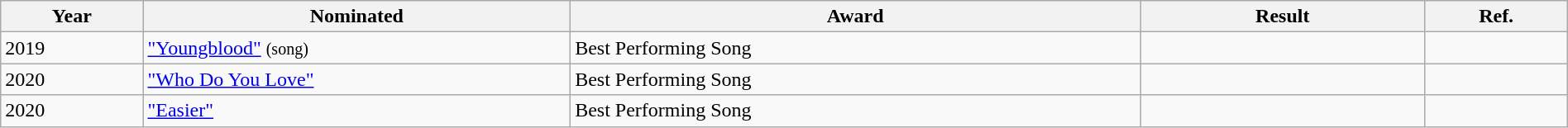<table class="wikitable" style="width:100%;">
<tr>
<th width=5%>Year</th>
<th style="width:15%;">Nominated</th>
<th style="width:20%;">Award</th>
<th style="width:10%;">Result</th>
<th style="width:5%;">Ref.</th>
</tr>
<tr>
<td>2019</td>
<td><a href='#'>"Youngblood"</a> <small>(song)</small></td>
<td>Best Performing Song</td>
<td></td>
<td></td>
</tr>
<tr>
<td>2020</td>
<td><a href='#'>"Who Do You Love"</a></td>
<td>Best Performing Song</td>
<td></td>
<td></td>
</tr>
<tr>
<td>2020</td>
<td><a href='#'>"Easier"</a></td>
<td>Best Performing Song</td>
<td></td>
<td></td>
</tr>
</table>
